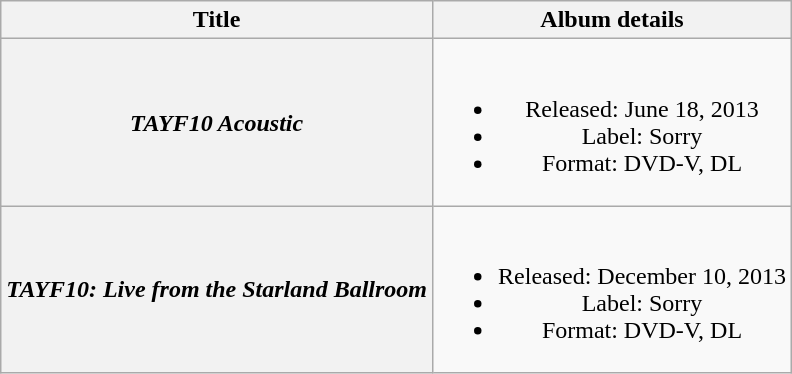<table class="wikitable plainrowheaders" style="text-align:center;">
<tr>
<th scope="col">Title</th>
<th scope="col">Album details</th>
</tr>
<tr>
<th scope="row"><em>TAYF10 Acoustic</em></th>
<td><br><ul><li>Released: June 18, 2013</li><li>Label: Sorry</li><li>Format: DVD-V, DL</li></ul></td>
</tr>
<tr>
<th scope="row"><em>TAYF10: Live from the Starland Ballroom</em></th>
<td><br><ul><li>Released: December 10, 2013</li><li>Label: Sorry</li><li>Format: DVD-V, DL</li></ul></td>
</tr>
</table>
